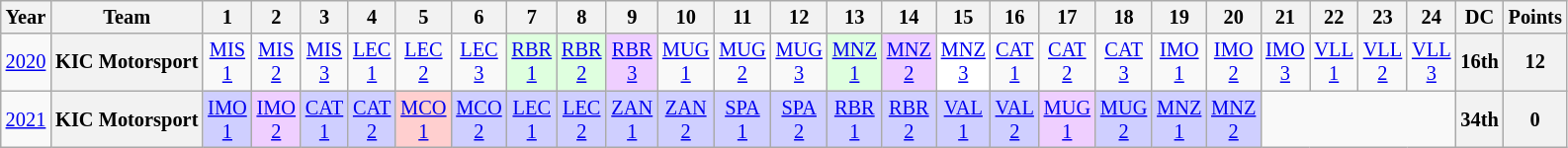<table class="wikitable" style="text-align:center; font-size:85%">
<tr>
<th>Year</th>
<th>Team</th>
<th>1</th>
<th>2</th>
<th>3</th>
<th>4</th>
<th>5</th>
<th>6</th>
<th>7</th>
<th>8</th>
<th>9</th>
<th>10</th>
<th>11</th>
<th>12</th>
<th>13</th>
<th>14</th>
<th>15</th>
<th>16</th>
<th>17</th>
<th>18</th>
<th>19</th>
<th>20</th>
<th>21</th>
<th>22</th>
<th>23</th>
<th>24</th>
<th>DC</th>
<th>Points</th>
</tr>
<tr>
<td><a href='#'>2020</a></td>
<th nowrap>KIC Motorsport</th>
<td style="background:#"><a href='#'>MIS<br>1</a></td>
<td style="background:#"><a href='#'>MIS<br>2</a></td>
<td style="background:#"><a href='#'>MIS<br>3</a></td>
<td style="background:#"><a href='#'>LEC<br>1</a></td>
<td style="background:#"><a href='#'>LEC<br>2</a></td>
<td style="background:#"><a href='#'>LEC<br>3</a></td>
<td style="background:#DFFFDF"><a href='#'>RBR<br>1</a><br></td>
<td style="background:#DFFFDF"><a href='#'>RBR<br>2</a><br></td>
<td style="background:#EFCFFF"><a href='#'>RBR<br>3</a><br></td>
<td style="background:#"><a href='#'>MUG<br>1</a></td>
<td style="background:#"><a href='#'>MUG<br>2</a></td>
<td style="background:#"><a href='#'>MUG<br>3</a></td>
<td style="background:#DFFFDF"><a href='#'>MNZ<br>1</a><br></td>
<td style="background:#EFCFFF"><a href='#'>MNZ<br>2</a><br></td>
<td style="background:#FFFFFF"><a href='#'>MNZ<br>3</a><br></td>
<td style="background:#"><a href='#'>CAT<br>1</a></td>
<td style="background:#"><a href='#'>CAT<br>2</a></td>
<td style="background:#"><a href='#'>CAT<br>3</a></td>
<td style="background:#"><a href='#'>IMO<br>1</a></td>
<td style="background:#"><a href='#'>IMO<br>2</a></td>
<td style="background:#"><a href='#'>IMO<br>3</a></td>
<td style="background:#"><a href='#'>VLL<br>1</a></td>
<td style="background:#"><a href='#'>VLL<br>2</a></td>
<td style="background:#"><a href='#'>VLL<br>3</a></td>
<th>16th</th>
<th>12</th>
</tr>
<tr>
<td><a href='#'>2021</a></td>
<th nowrap>KIC Motorsport</th>
<td style="background:#CFCFFF;"><a href='#'>IMO<br>1</a><br></td>
<td style="background:#EFCFFF;"><a href='#'>IMO<br>2</a><br></td>
<td style="background:#CFCFFF;"><a href='#'>CAT<br>1</a><br></td>
<td style="background:#CFCFFF;"><a href='#'>CAT<br>2</a><br></td>
<td style="background:#FFCFCF;"><a href='#'>MCO<br>1</a><br></td>
<td style="background:#CFCFFF;"><a href='#'>MCO<br>2</a><br></td>
<td style="background:#CFCFFF;"><a href='#'>LEC<br>1</a><br></td>
<td style="background:#CFCFFF;"><a href='#'>LEC<br>2</a><br></td>
<td style="background:#CFCFFF;"><a href='#'>ZAN<br>1</a><br></td>
<td style="background:#CFCFFF;"><a href='#'>ZAN<br>2</a><br></td>
<td style="background:#CFCFFF;"><a href='#'>SPA<br>1</a><br></td>
<td style="background:#CFCFFF;"><a href='#'>SPA<br>2</a><br></td>
<td style="background:#CFCFFF;"><a href='#'>RBR<br>1</a><br></td>
<td style="background:#CFCFFF;"><a href='#'>RBR<br>2</a><br></td>
<td style="background:#CFCFFF;"><a href='#'>VAL<br>1</a><br></td>
<td style="background:#CFCFFF;"><a href='#'>VAL<br>2</a><br></td>
<td style="background:#EFCFFF;"><a href='#'>MUG<br>1</a><br></td>
<td style="background:#CFCFFF;"><a href='#'>MUG<br>2</a><br></td>
<td style="background:#CFCFFF;"><a href='#'>MNZ<br>1</a><br></td>
<td style="background:#CFCFFF;"><a href='#'>MNZ<br>2</a><br></td>
<td colspan=4></td>
<th>34th</th>
<th>0</th>
</tr>
</table>
